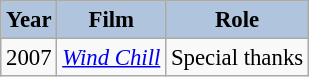<table class="wikitable" style="font-size:95%;">
<tr>
<th style="background:#B0C4DE;">Year</th>
<th style="background:#B0C4DE;">Film</th>
<th style="background:#B0C4DE;">Role</th>
</tr>
<tr>
<td>2007</td>
<td><em><a href='#'>Wind Chill</a></em></td>
<td>Special thanks</td>
</tr>
</table>
